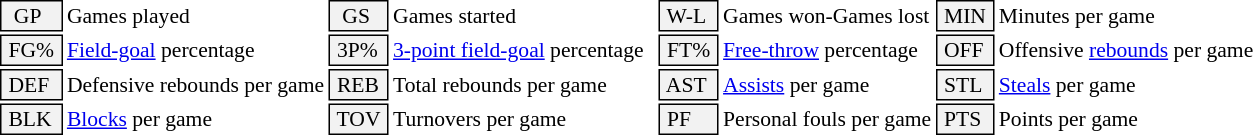<table class="toccolours" style="font-size: 90%; white-space: nowrap;">
<tr>
<td style="background:#f2f2f2; border:1px solid black;">  GP</td>
<td>Games played</td>
<td style="background:#f2f2f2; border:1px solid black;">  GS </td>
<td>Games started</td>
<td style="background:#f2f2f2; border:1px solid black;"> W-L </td>
<td>Games won-Games lost</td>
<td style="background:#f2f2f2; border:1px solid black;"> MIN </td>
<td>Minutes per game</td>
</tr>
<tr>
<td style="background:#f2f2f2; border:1px solid black;"> FG% </td>
<td style="padding-right: 8px"><a href='#'>Field-goal</a> percentage</td>
<td style="background:#f2f2f2; border:1px solid black;"> 3P% </td>
<td style="padding-right: 8px"><a href='#'>3-point field-goal</a> percentage</td>
<td style="background:#f2f2f2; border:1px solid black;"> FT% </td>
<td><a href='#'>Free-throw</a> percentage</td>
<td style="background:#f2f2f2; border:1px solid black;"> OFF </td>
<td>Offensive <a href='#'>rebounds</a> per game</td>
</tr>
<tr>
<td style="background:#f2f2f2; border:1px solid black;"> DEF </td>
<td>Defensive rebounds per game</td>
<td style="background:#f2f2f2; border:1px solid black;"> REB </td>
<td>Total rebounds per game</td>
<td style="background:#f2f2f2; border:1px solid black;"> AST </td>
<td><a href='#'>Assists</a> per game</td>
<td style="background:#f2f2f2; border:1px solid black;"> STL </td>
<td><a href='#'>Steals</a> per game</td>
</tr>
<tr>
<td style="background:#f2f2f2; border:1px solid black;"> BLK </td>
<td><a href='#'>Blocks</a> per game</td>
<td style="background:#f2f2f2; border:1px solid black;"> TOV </td>
<td>Turnovers per game</td>
<td style="background:#f2f2f2; border:1px solid black;"> PF </td>
<td>Personal fouls per game</td>
<td style="background:#f2f2f2; border:1px solid black;"> PTS </td>
<td>Points per game</td>
</tr>
</table>
